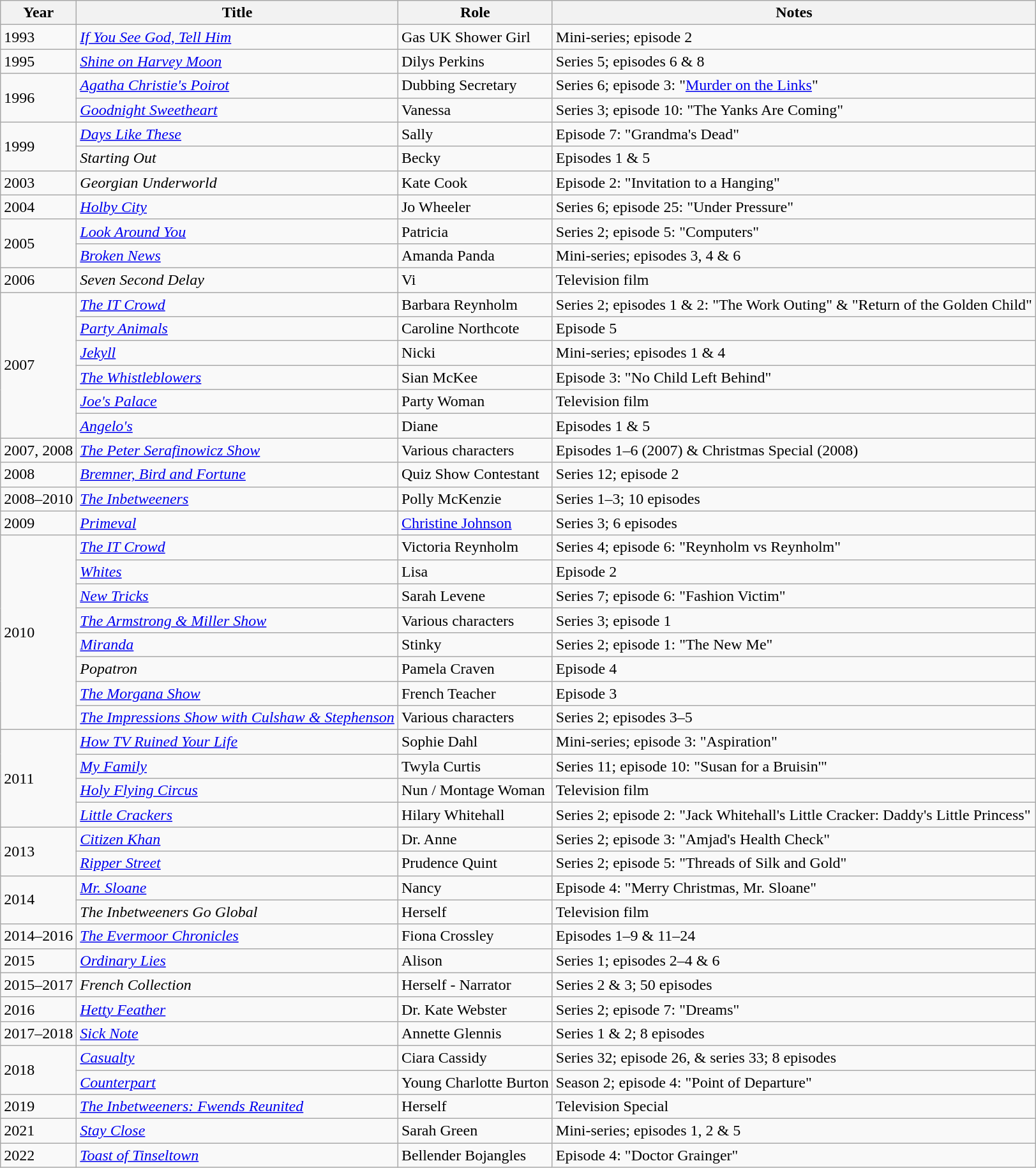<table class="wikitable">
<tr>
<th>Year</th>
<th>Title</th>
<th>Role</th>
<th>Notes</th>
</tr>
<tr>
<td>1993</td>
<td><em><a href='#'>If You See God, Tell Him</a></em></td>
<td>Gas UK Shower Girl</td>
<td>Mini-series; episode 2</td>
</tr>
<tr>
<td>1995</td>
<td><em><a href='#'>Shine on Harvey Moon</a></em></td>
<td>Dilys Perkins</td>
<td>Series 5; episodes 6 & 8</td>
</tr>
<tr>
<td rowspan="2">1996</td>
<td><em><a href='#'>Agatha Christie's Poirot</a></em></td>
<td>Dubbing Secretary</td>
<td>Series 6; episode 3: "<a href='#'>Murder on the Links</a>"</td>
</tr>
<tr>
<td><em><a href='#'>Goodnight Sweetheart</a></em></td>
<td>Vanessa</td>
<td>Series 3; episode 10: "The Yanks Are Coming"</td>
</tr>
<tr>
<td rowspan="2">1999</td>
<td><em><a href='#'>Days Like These</a></em></td>
<td>Sally</td>
<td>Episode 7: "Grandma's Dead"</td>
</tr>
<tr>
<td><em>Starting Out</em></td>
<td>Becky</td>
<td>Episodes 1 & 5</td>
</tr>
<tr>
<td>2003</td>
<td><em>Georgian Underworld</em></td>
<td>Kate Cook</td>
<td>Episode 2: "Invitation to a Hanging"</td>
</tr>
<tr>
<td>2004</td>
<td><em><a href='#'>Holby City</a></em></td>
<td>Jo Wheeler</td>
<td>Series 6; episode 25: "Under Pressure"</td>
</tr>
<tr>
<td rowspan="2">2005</td>
<td><em><a href='#'>Look Around You</a></em></td>
<td>Patricia</td>
<td>Series 2; episode 5: "Computers"</td>
</tr>
<tr>
<td><em><a href='#'>Broken News</a></em></td>
<td>Amanda Panda</td>
<td>Mini-series; episodes 3, 4 & 6</td>
</tr>
<tr>
<td>2006</td>
<td><em>Seven Second Delay</em></td>
<td>Vi</td>
<td>Television film</td>
</tr>
<tr>
<td rowspan="6">2007</td>
<td><em><a href='#'>The IT Crowd</a></em></td>
<td>Barbara Reynholm</td>
<td>Series 2; episodes 1 & 2: "The Work Outing" & "Return of the Golden Child"</td>
</tr>
<tr>
<td><em><a href='#'>Party Animals</a></em></td>
<td>Caroline Northcote</td>
<td>Episode 5</td>
</tr>
<tr>
<td><em><a href='#'>Jekyll</a></em></td>
<td>Nicki</td>
<td>Mini-series; episodes 1 & 4</td>
</tr>
<tr>
<td><em><a href='#'>The Whistleblowers</a></em></td>
<td>Sian McKee</td>
<td>Episode 3: "No Child Left Behind"</td>
</tr>
<tr>
<td><em><a href='#'>Joe's Palace</a></em></td>
<td>Party Woman</td>
<td>Television film</td>
</tr>
<tr>
<td><em><a href='#'>Angelo's</a></em></td>
<td>Diane</td>
<td>Episodes 1 & 5</td>
</tr>
<tr>
<td>2007, 2008</td>
<td><em><a href='#'>The Peter Serafinowicz Show</a></em></td>
<td>Various characters</td>
<td>Episodes 1–6 (2007) & Christmas Special (2008)</td>
</tr>
<tr>
<td>2008</td>
<td><em><a href='#'>Bremner, Bird and Fortune</a></em></td>
<td>Quiz Show Contestant</td>
<td>Series 12; episode 2</td>
</tr>
<tr>
<td>2008–2010</td>
<td><em><a href='#'>The Inbetweeners</a></em></td>
<td>Polly McKenzie</td>
<td>Series 1–3; 10 episodes</td>
</tr>
<tr>
<td>2009</td>
<td><em><a href='#'>Primeval</a></em></td>
<td><a href='#'>Christine Johnson</a></td>
<td>Series 3; 6 episodes</td>
</tr>
<tr>
<td rowspan="8">2010</td>
<td><em><a href='#'>The IT Crowd</a></em></td>
<td>Victoria Reynholm</td>
<td>Series 4; episode 6: "Reynholm vs Reynholm"</td>
</tr>
<tr>
<td><em><a href='#'>Whites</a></em></td>
<td>Lisa</td>
<td>Episode 2</td>
</tr>
<tr>
<td><em><a href='#'>New Tricks</a></em></td>
<td>Sarah Levene</td>
<td>Series 7; episode 6: "Fashion Victim"</td>
</tr>
<tr>
<td><em><a href='#'>The Armstrong & Miller Show</a></em></td>
<td>Various characters</td>
<td>Series 3; episode 1</td>
</tr>
<tr>
<td><em><a href='#'>Miranda</a></em></td>
<td>Stinky</td>
<td>Series 2; episode 1: "The New Me"</td>
</tr>
<tr>
<td><em>Popatron</em></td>
<td>Pamela Craven</td>
<td>Episode 4</td>
</tr>
<tr>
<td><em><a href='#'>The Morgana Show</a></em></td>
<td>French Teacher</td>
<td>Episode 3</td>
</tr>
<tr>
<td><em><a href='#'>The Impressions Show with Culshaw & Stephenson</a></em></td>
<td>Various characters</td>
<td>Series 2; episodes 3–5</td>
</tr>
<tr>
<td rowspan="4">2011</td>
<td><em><a href='#'>How TV Ruined Your Life</a></em></td>
<td>Sophie Dahl</td>
<td>Mini-series; episode 3: "Aspiration"</td>
</tr>
<tr>
<td><em><a href='#'>My Family</a></em></td>
<td>Twyla Curtis</td>
<td>Series 11; episode 10: "Susan for a Bruisin'"</td>
</tr>
<tr>
<td><em><a href='#'>Holy Flying Circus</a></em></td>
<td>Nun / Montage Woman</td>
<td>Television film</td>
</tr>
<tr>
<td><em><a href='#'>Little Crackers</a></em></td>
<td>Hilary Whitehall</td>
<td>Series 2; episode 2: "Jack Whitehall's Little Cracker: Daddy's Little Princess"</td>
</tr>
<tr>
<td rowspan="2">2013</td>
<td><em><a href='#'>Citizen Khan</a></em></td>
<td>Dr. Anne</td>
<td>Series 2; episode 3: "Amjad's Health Check"</td>
</tr>
<tr>
<td><em><a href='#'>Ripper Street</a></em></td>
<td>Prudence Quint</td>
<td>Series 2; episode 5: "Threads of Silk and Gold"</td>
</tr>
<tr>
<td rowspan="2">2014</td>
<td><em><a href='#'>Mr. Sloane</a></em></td>
<td>Nancy</td>
<td>Episode 4: "Merry Christmas, Mr. Sloane"</td>
</tr>
<tr>
<td><em>The Inbetweeners Go Global</em></td>
<td>Herself</td>
<td>Television film</td>
</tr>
<tr>
<td>2014–2016</td>
<td><em><a href='#'>The Evermoor Chronicles</a></em></td>
<td>Fiona Crossley</td>
<td>Episodes 1–9 & 11–24</td>
</tr>
<tr>
<td>2015</td>
<td><em><a href='#'>Ordinary Lies</a></em></td>
<td>Alison</td>
<td>Series 1; episodes 2–4 & 6</td>
</tr>
<tr>
<td>2015–2017</td>
<td><em>French Collection</em></td>
<td>Herself - Narrator</td>
<td>Series 2 & 3; 50 episodes</td>
</tr>
<tr>
<td>2016</td>
<td><em><a href='#'>Hetty Feather</a></em></td>
<td>Dr. Kate Webster</td>
<td>Series 2; episode 7: "Dreams"</td>
</tr>
<tr>
<td>2017–2018</td>
<td><em><a href='#'>Sick Note</a></em></td>
<td>Annette Glennis</td>
<td>Series 1 & 2; 8 episodes</td>
</tr>
<tr>
<td rowspan="2">2018</td>
<td><em><a href='#'>Casualty</a></em></td>
<td>Ciara Cassidy</td>
<td>Series 32; episode 26, & series 33; 8 episodes</td>
</tr>
<tr>
<td><em><a href='#'>Counterpart</a></em></td>
<td>Young Charlotte Burton</td>
<td>Season 2; episode 4: "Point of Departure"</td>
</tr>
<tr>
<td>2019</td>
<td><em><a href='#'>The Inbetweeners: Fwends Reunited</a></em></td>
<td>Herself</td>
<td>Television Special</td>
</tr>
<tr>
<td>2021</td>
<td><em><a href='#'>Stay Close</a></em></td>
<td>Sarah Green</td>
<td>Mini-series; episodes 1, 2 & 5</td>
</tr>
<tr>
<td>2022</td>
<td><em><a href='#'>Toast of Tinseltown</a></em></td>
<td>Bellender Bojangles</td>
<td>Episode 4: "Doctor Grainger"</td>
</tr>
</table>
